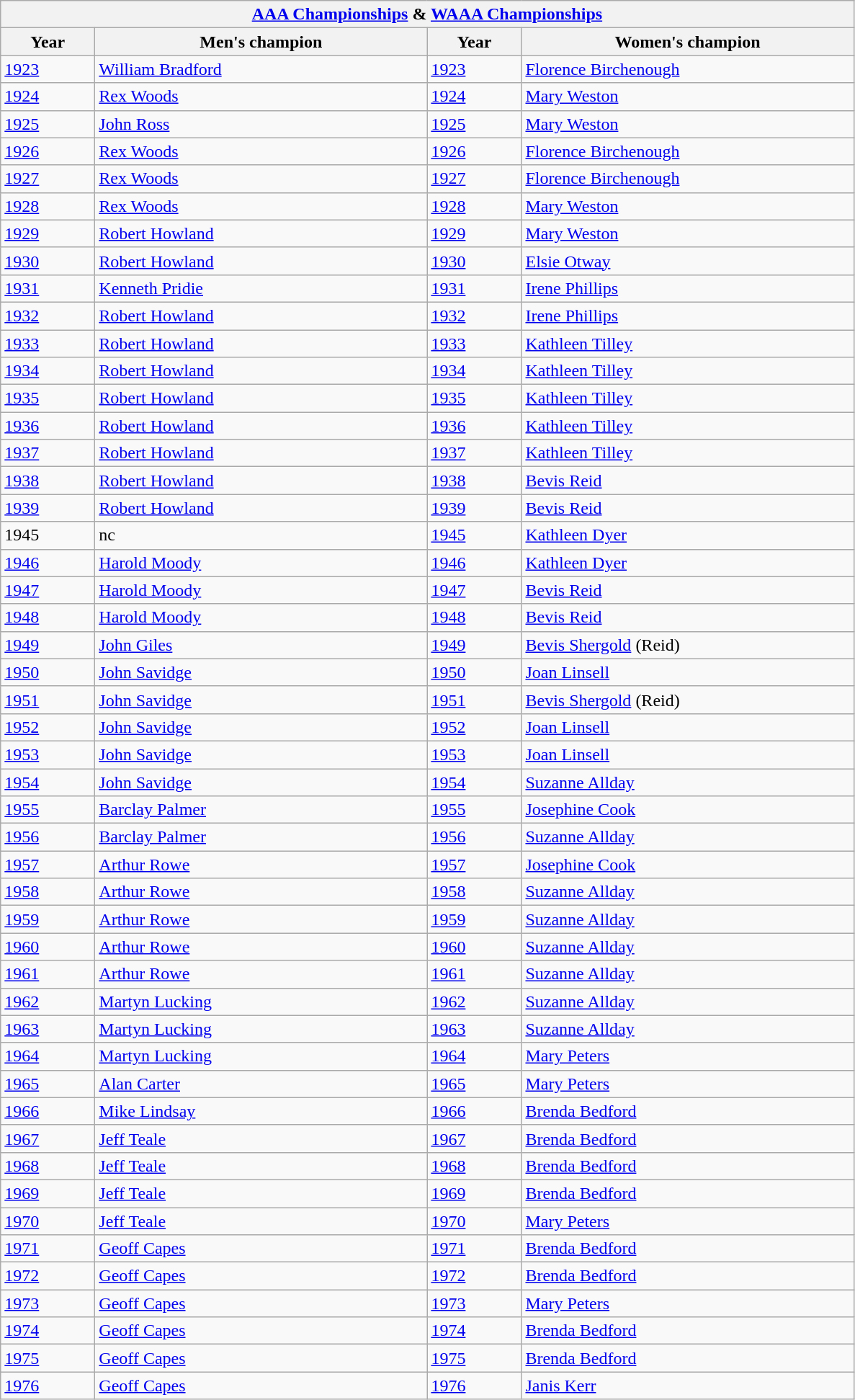<table class="wikitable">
<tr>
<th colspan="4"><a href='#'>AAA Championships</a> & <a href='#'>WAAA Championships</a></th>
</tr>
<tr>
<th width=80>Year</th>
<th width=300>Men's champion</th>
<th width=80>Year</th>
<th width=300>Women's champion</th>
</tr>
<tr>
<td><a href='#'>1923</a></td>
<td><a href='#'>William Bradford</a></td>
<td><a href='#'>1923</a></td>
<td><a href='#'>Florence Birchenough</a></td>
</tr>
<tr>
<td><a href='#'>1924</a></td>
<td><a href='#'>Rex Woods</a></td>
<td><a href='#'>1924</a></td>
<td><a href='#'>Mary Weston</a></td>
</tr>
<tr>
<td><a href='#'>1925</a></td>
<td><a href='#'>John Ross</a></td>
<td><a href='#'>1925</a></td>
<td><a href='#'>Mary Weston</a></td>
</tr>
<tr>
<td><a href='#'>1926</a></td>
<td><a href='#'>Rex Woods</a></td>
<td><a href='#'>1926</a></td>
<td><a href='#'>Florence Birchenough</a></td>
</tr>
<tr>
<td><a href='#'>1927</a></td>
<td><a href='#'>Rex Woods</a></td>
<td><a href='#'>1927</a></td>
<td><a href='#'>Florence Birchenough</a></td>
</tr>
<tr>
<td><a href='#'>1928</a></td>
<td><a href='#'>Rex Woods</a></td>
<td><a href='#'>1928</a></td>
<td><a href='#'>Mary Weston</a></td>
</tr>
<tr>
<td><a href='#'>1929</a></td>
<td><a href='#'>Robert Howland</a></td>
<td><a href='#'>1929</a></td>
<td><a href='#'>Mary Weston</a></td>
</tr>
<tr>
<td><a href='#'>1930</a></td>
<td><a href='#'>Robert Howland</a></td>
<td><a href='#'>1930</a></td>
<td><a href='#'>Elsie Otway</a></td>
</tr>
<tr>
<td><a href='#'>1931</a></td>
<td><a href='#'>Kenneth Pridie</a></td>
<td><a href='#'>1931</a></td>
<td><a href='#'>Irene Phillips</a></td>
</tr>
<tr>
<td><a href='#'>1932</a></td>
<td><a href='#'>Robert Howland</a></td>
<td><a href='#'>1932</a></td>
<td><a href='#'>Irene Phillips</a></td>
</tr>
<tr>
<td><a href='#'>1933</a></td>
<td><a href='#'>Robert Howland</a></td>
<td><a href='#'>1933</a></td>
<td><a href='#'>Kathleen Tilley</a></td>
</tr>
<tr>
<td><a href='#'>1934</a></td>
<td><a href='#'>Robert Howland</a></td>
<td><a href='#'>1934</a></td>
<td><a href='#'>Kathleen Tilley</a></td>
</tr>
<tr>
<td><a href='#'>1935</a></td>
<td><a href='#'>Robert Howland</a></td>
<td><a href='#'>1935</a></td>
<td><a href='#'>Kathleen Tilley</a></td>
</tr>
<tr>
<td><a href='#'>1936</a></td>
<td><a href='#'>Robert Howland</a></td>
<td><a href='#'>1936</a></td>
<td><a href='#'>Kathleen Tilley</a></td>
</tr>
<tr>
<td><a href='#'>1937</a></td>
<td><a href='#'>Robert Howland</a></td>
<td><a href='#'>1937</a></td>
<td><a href='#'>Kathleen Tilley</a></td>
</tr>
<tr>
<td><a href='#'>1938</a></td>
<td><a href='#'>Robert Howland</a></td>
<td><a href='#'>1938</a></td>
<td><a href='#'>Bevis Reid</a></td>
</tr>
<tr>
<td><a href='#'>1939</a></td>
<td><a href='#'>Robert Howland</a></td>
<td><a href='#'>1939</a></td>
<td><a href='#'>Bevis Reid</a></td>
</tr>
<tr>
<td>1945</td>
<td>nc</td>
<td><a href='#'>1945</a></td>
<td><a href='#'>Kathleen Dyer</a></td>
</tr>
<tr>
<td><a href='#'>1946</a></td>
<td><a href='#'>Harold Moody</a></td>
<td><a href='#'>1946</a></td>
<td><a href='#'>Kathleen Dyer</a></td>
</tr>
<tr>
<td><a href='#'>1947</a></td>
<td><a href='#'>Harold Moody</a></td>
<td><a href='#'>1947</a></td>
<td><a href='#'>Bevis Reid</a></td>
</tr>
<tr>
<td><a href='#'>1948</a></td>
<td><a href='#'>Harold Moody</a></td>
<td><a href='#'>1948</a></td>
<td><a href='#'>Bevis Reid</a></td>
</tr>
<tr>
<td><a href='#'>1949</a></td>
<td><a href='#'>John Giles</a></td>
<td><a href='#'>1949</a></td>
<td><a href='#'>Bevis Shergold</a> (Reid)</td>
</tr>
<tr>
<td><a href='#'>1950</a></td>
<td><a href='#'>John Savidge</a></td>
<td><a href='#'>1950</a></td>
<td><a href='#'>Joan Linsell</a></td>
</tr>
<tr>
<td><a href='#'>1951</a></td>
<td><a href='#'>John Savidge</a></td>
<td><a href='#'>1951</a></td>
<td><a href='#'>Bevis Shergold</a> (Reid)</td>
</tr>
<tr>
<td><a href='#'>1952</a></td>
<td><a href='#'>John Savidge</a></td>
<td><a href='#'>1952</a></td>
<td><a href='#'>Joan Linsell</a></td>
</tr>
<tr>
<td><a href='#'>1953</a></td>
<td><a href='#'>John Savidge</a></td>
<td><a href='#'>1953</a></td>
<td><a href='#'>Joan Linsell</a></td>
</tr>
<tr>
<td><a href='#'>1954</a></td>
<td><a href='#'>John Savidge</a></td>
<td><a href='#'>1954</a></td>
<td><a href='#'>Suzanne Allday</a></td>
</tr>
<tr>
<td><a href='#'>1955</a></td>
<td><a href='#'>Barclay Palmer</a></td>
<td><a href='#'>1955</a></td>
<td><a href='#'>Josephine Cook</a></td>
</tr>
<tr>
<td><a href='#'>1956</a></td>
<td><a href='#'>Barclay Palmer</a></td>
<td><a href='#'>1956</a></td>
<td><a href='#'>Suzanne Allday</a></td>
</tr>
<tr>
<td><a href='#'>1957</a></td>
<td><a href='#'>Arthur Rowe</a></td>
<td><a href='#'>1957</a></td>
<td><a href='#'>Josephine Cook</a></td>
</tr>
<tr>
<td><a href='#'>1958</a></td>
<td><a href='#'>Arthur Rowe</a></td>
<td><a href='#'>1958</a></td>
<td><a href='#'>Suzanne Allday</a></td>
</tr>
<tr>
<td><a href='#'>1959</a></td>
<td><a href='#'>Arthur Rowe</a></td>
<td><a href='#'>1959</a></td>
<td><a href='#'>Suzanne Allday</a></td>
</tr>
<tr>
<td><a href='#'>1960</a></td>
<td><a href='#'>Arthur Rowe</a></td>
<td><a href='#'>1960</a></td>
<td><a href='#'>Suzanne Allday</a></td>
</tr>
<tr>
<td><a href='#'>1961</a></td>
<td><a href='#'>Arthur Rowe</a></td>
<td><a href='#'>1961</a></td>
<td><a href='#'>Suzanne Allday</a></td>
</tr>
<tr>
<td><a href='#'>1962</a></td>
<td><a href='#'>Martyn Lucking</a></td>
<td><a href='#'>1962</a></td>
<td><a href='#'>Suzanne Allday</a></td>
</tr>
<tr>
<td><a href='#'>1963</a></td>
<td><a href='#'>Martyn Lucking</a></td>
<td><a href='#'>1963</a></td>
<td><a href='#'>Suzanne Allday</a></td>
</tr>
<tr>
<td><a href='#'>1964</a></td>
<td><a href='#'>Martyn Lucking</a></td>
<td><a href='#'>1964</a></td>
<td><a href='#'>Mary Peters</a></td>
</tr>
<tr>
<td><a href='#'>1965</a></td>
<td><a href='#'>Alan Carter</a></td>
<td><a href='#'>1965</a></td>
<td><a href='#'>Mary Peters</a></td>
</tr>
<tr>
<td><a href='#'>1966</a></td>
<td><a href='#'>Mike Lindsay</a></td>
<td><a href='#'>1966</a></td>
<td><a href='#'>Brenda Bedford</a></td>
</tr>
<tr>
<td><a href='#'>1967</a></td>
<td><a href='#'>Jeff Teale</a></td>
<td><a href='#'>1967</a></td>
<td><a href='#'>Brenda Bedford</a></td>
</tr>
<tr>
<td><a href='#'>1968</a></td>
<td><a href='#'>Jeff Teale</a></td>
<td><a href='#'>1968</a></td>
<td><a href='#'>Brenda Bedford</a></td>
</tr>
<tr>
<td><a href='#'>1969</a></td>
<td><a href='#'>Jeff Teale</a></td>
<td><a href='#'>1969</a></td>
<td><a href='#'>Brenda Bedford</a></td>
</tr>
<tr>
<td><a href='#'>1970</a></td>
<td><a href='#'>Jeff Teale</a></td>
<td><a href='#'>1970</a></td>
<td><a href='#'>Mary Peters</a></td>
</tr>
<tr>
<td><a href='#'>1971</a></td>
<td><a href='#'>Geoff Capes</a></td>
<td><a href='#'>1971</a></td>
<td><a href='#'>Brenda Bedford</a></td>
</tr>
<tr>
<td><a href='#'>1972</a></td>
<td><a href='#'>Geoff Capes</a></td>
<td><a href='#'>1972</a></td>
<td><a href='#'>Brenda Bedford</a></td>
</tr>
<tr>
<td><a href='#'>1973</a></td>
<td><a href='#'>Geoff Capes</a></td>
<td><a href='#'>1973</a></td>
<td><a href='#'>Mary Peters</a></td>
</tr>
<tr>
<td><a href='#'>1974</a></td>
<td><a href='#'>Geoff Capes</a></td>
<td><a href='#'>1974</a></td>
<td><a href='#'>Brenda Bedford</a></td>
</tr>
<tr>
<td><a href='#'>1975</a></td>
<td><a href='#'>Geoff Capes</a></td>
<td><a href='#'>1975</a></td>
<td><a href='#'>Brenda Bedford</a></td>
</tr>
<tr>
<td><a href='#'>1976</a></td>
<td><a href='#'>Geoff Capes</a></td>
<td><a href='#'>1976</a></td>
<td><a href='#'>Janis Kerr</a></td>
</tr>
</table>
